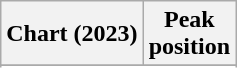<table class="wikitable sortable plainrowheaders" style="text-align:center;">
<tr>
<th scope="col">Chart (2023)</th>
<th scope="col">Peak<br>position</th>
</tr>
<tr>
</tr>
<tr>
</tr>
<tr>
</tr>
<tr>
</tr>
</table>
